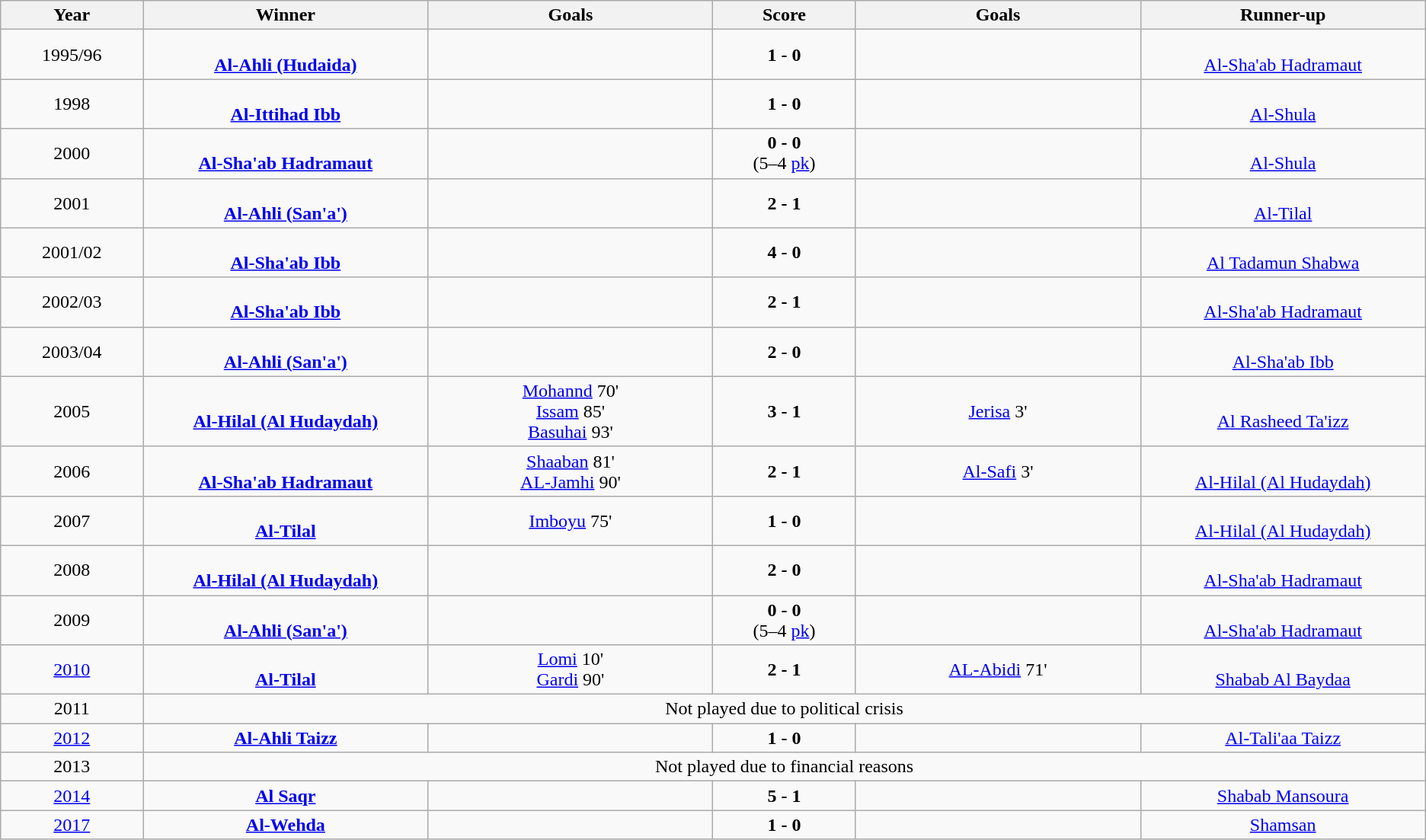<table class="wikitable" style="text-align: center;">
<tr>
<th width=5%>Year</th>
<th width=10%>Winner</th>
<th width=10%>Goals</th>
<th width=5%>Score</th>
<th width=10%>Goals</th>
<th width=10%>Runner-up</th>
</tr>
<tr>
<td>1995/96</td>
<td><br><strong><a href='#'>Al-Ahli (Hudaida)</a></strong></td>
<td></td>
<td><strong>1 - 0</strong></td>
<td></td>
<td><br><a href='#'>Al-Sha'ab Hadramaut</a></td>
</tr>
<tr>
<td>1998</td>
<td><br><strong><a href='#'>Al-Ittihad Ibb</a></strong></td>
<td></td>
<td><strong>1 - 0</strong></td>
<td></td>
<td><br><a href='#'>Al-Shula</a></td>
</tr>
<tr>
<td>2000</td>
<td><br><strong><a href='#'>Al-Sha'ab Hadramaut</a></strong></td>
<td></td>
<td><strong>0 - 0</strong><br>(5–4 <a href='#'>pk</a>)</td>
<td></td>
<td><br><a href='#'>Al-Shula</a></td>
</tr>
<tr>
<td>2001</td>
<td><br><strong><a href='#'>Al-Ahli (San'a')</a></strong></td>
<td></td>
<td><strong>2 - 1</strong></td>
<td></td>
<td><br><a href='#'>Al-Tilal</a></td>
</tr>
<tr>
<td>2001/02</td>
<td><br><strong><a href='#'>Al-Sha'ab Ibb</a></strong></td>
<td></td>
<td><strong>4 - 0</strong></td>
<td></td>
<td><br><a href='#'>Al Tadamun Shabwa</a></td>
</tr>
<tr>
<td>2002/03</td>
<td><br><strong><a href='#'>Al-Sha'ab Ibb</a></strong></td>
<td></td>
<td><strong>2 - 1</strong></td>
<td></td>
<td><br><a href='#'>Al-Sha'ab Hadramaut</a></td>
</tr>
<tr>
<td>2003/04</td>
<td><br><strong><a href='#'>Al-Ahli (San'a')</a></strong></td>
<td></td>
<td><strong>2 - 0</strong></td>
<td></td>
<td><br><a href='#'>Al-Sha'ab Ibb</a></td>
</tr>
<tr>
<td>2005</td>
<td><br><strong><a href='#'>Al-Hilal (Al Hudaydah)</a></strong></td>
<td><a href='#'>Mohannd</a> 70' <br> <a href='#'>Issam</a> 85' <br> <a href='#'>Basuhai</a> 93'</td>
<td><strong>3 - 1</strong></td>
<td><a href='#'>Jerisa</a> 3'</td>
<td><br><a href='#'>Al Rasheed Ta'izz</a></td>
</tr>
<tr>
<td>2006</td>
<td><br><strong><a href='#'>Al-Sha'ab Hadramaut</a></strong></td>
<td><a href='#'>Shaaban</a> 81' <br> <a href='#'>AL-Jamhi</a> 90'</td>
<td><strong>2 - 1</strong></td>
<td><a href='#'>Al-Safi</a> 3'</td>
<td><br><a href='#'>Al-Hilal (Al Hudaydah)</a></td>
</tr>
<tr>
<td>2007</td>
<td><br><strong><a href='#'>Al-Tilal</a></strong></td>
<td><a href='#'>Imboyu</a> 75'</td>
<td><strong>1 - 0</strong></td>
<td></td>
<td><br><a href='#'>Al-Hilal (Al Hudaydah)</a></td>
</tr>
<tr>
<td>2008</td>
<td><br><strong><a href='#'>Al-Hilal (Al Hudaydah)</a></strong></td>
<td></td>
<td><strong>2 - 0</strong></td>
<td></td>
<td><br><a href='#'>Al-Sha'ab Hadramaut</a></td>
</tr>
<tr>
<td>2009</td>
<td><br><strong><a href='#'>Al-Ahli (San'a')</a></strong></td>
<td></td>
<td><strong>0 - 0</strong><br>(5–4 <a href='#'>pk</a>)</td>
<td></td>
<td><br><a href='#'>Al-Sha'ab Hadramaut</a></td>
</tr>
<tr>
<td><a href='#'>2010</a></td>
<td><br><strong><a href='#'>Al-Tilal</a></strong></td>
<td><a href='#'>Lomi</a> 10' <br> <a href='#'>Gardi</a> 90'</td>
<td><strong>2 - 1</strong></td>
<td><a href='#'>AL-Abidi</a> 71'</td>
<td><br><a href='#'>Shabab Al Baydaa</a></td>
</tr>
<tr>
<td>2011</td>
<td colspan=5>Not played due to political crisis</td>
</tr>
<tr>
<td><a href='#'>2012</a></td>
<td><strong><a href='#'>Al-Ahli Taizz</a></strong></td>
<td></td>
<td><strong>1 - 0</strong></td>
<td></td>
<td><a href='#'>Al-Tali'aa Taizz</a></td>
</tr>
<tr>
<td>2013</td>
<td colspan=5>Not played due to financial reasons</td>
</tr>
<tr>
<td><a href='#'>2014</a></td>
<td><strong><a href='#'>Al Saqr</a></strong></td>
<td></td>
<td><strong>5 - 1</strong></td>
<td></td>
<td><a href='#'>Shabab Mansoura</a></td>
</tr>
<tr>
<td><a href='#'>2017</a></td>
<td><strong><a href='#'>Al-Wehda</a></strong></td>
<td></td>
<td><strong>1 - 0</strong></td>
<td></td>
<td><a href='#'>Shamsan</a></td>
</tr>
</table>
